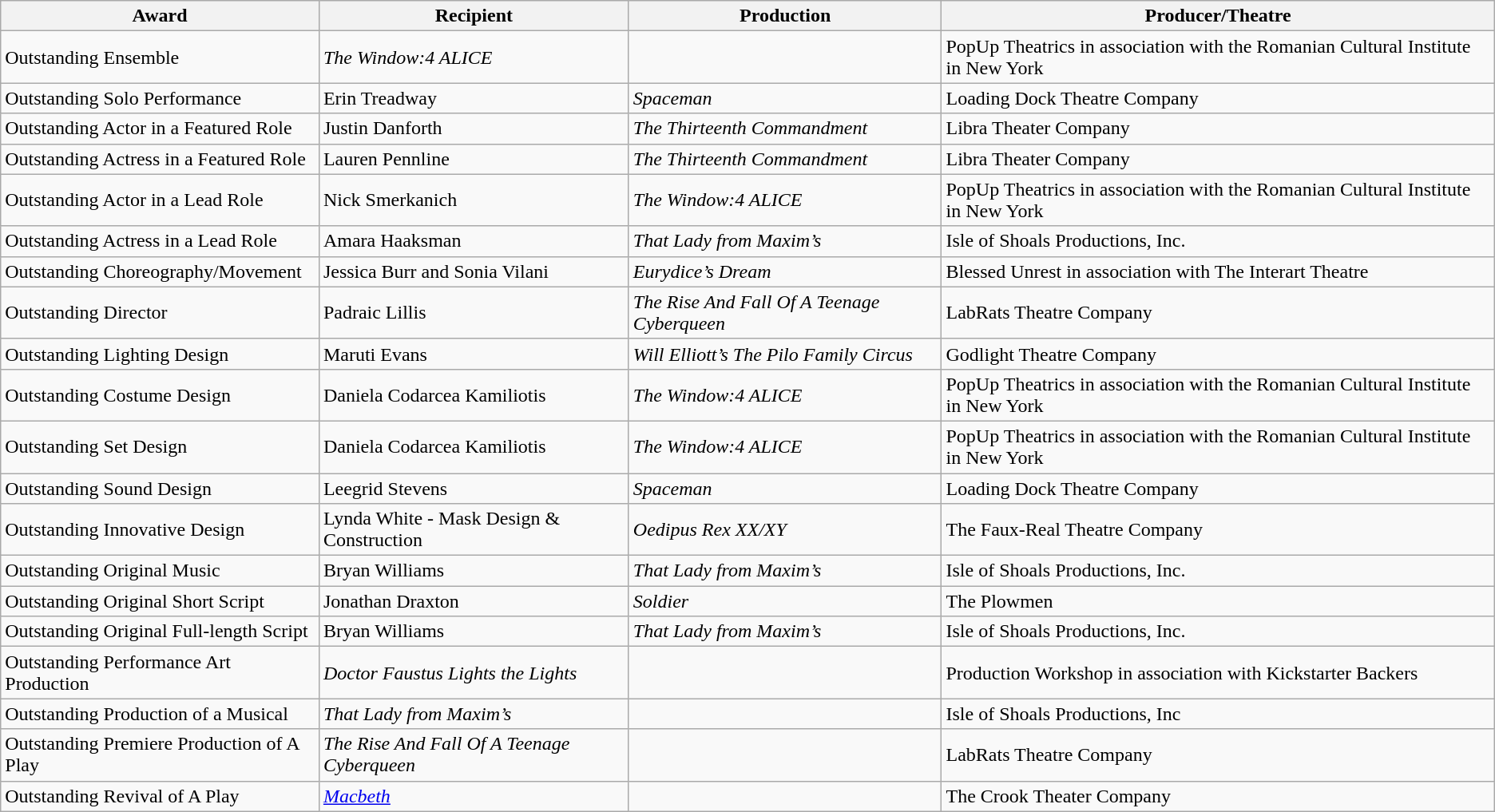<table class="wikitable">
<tr>
<th>Award </th>
<th>Recipient</th>
<th>Production</th>
<th>Producer/Theatre</th>
</tr>
<tr>
<td>Outstanding Ensemble</td>
<td><em>The Window:4 ALICE</em></td>
<td></td>
<td>PopUp Theatrics in association with the Romanian Cultural Institute in New York</td>
</tr>
<tr>
<td>Outstanding Solo Performance</td>
<td>Erin Treadway</td>
<td><em>Spaceman</em></td>
<td>Loading Dock Theatre Company</td>
</tr>
<tr>
<td>Outstanding Actor in a Featured Role</td>
<td>Justin Danforth</td>
<td><em>The Thirteenth Commandment</em></td>
<td>Libra Theater Company</td>
</tr>
<tr>
<td>Outstanding Actress in a Featured Role</td>
<td>Lauren Pennline</td>
<td><em>The Thirteenth Commandment</em></td>
<td>Libra Theater Company</td>
</tr>
<tr>
<td>Outstanding Actor in a Lead Role</td>
<td>Nick Smerkanich</td>
<td><em>The Window:4 ALICE</em></td>
<td>PopUp Theatrics in association with the Romanian Cultural Institute in New York</td>
</tr>
<tr>
<td>Outstanding Actress in a Lead Role</td>
<td>Amara Haaksman</td>
<td><em>That Lady from Maxim’s</em></td>
<td>Isle of Shoals Productions, Inc.</td>
</tr>
<tr>
<td>Outstanding Choreography/Movement</td>
<td>Jessica Burr and Sonia Vilani</td>
<td><em>Eurydice’s Dream</em></td>
<td>Blessed Unrest in association with The Interart Theatre</td>
</tr>
<tr>
<td>Outstanding Director</td>
<td>Padraic Lillis</td>
<td><em>The Rise And Fall Of A Teenage Cyberqueen</em></td>
<td>LabRats Theatre Company</td>
</tr>
<tr>
<td>Outstanding Lighting Design</td>
<td>Maruti Evans</td>
<td><em>Will Elliott’s The Pilo Family Circus</em></td>
<td>Godlight Theatre Company</td>
</tr>
<tr>
<td>Outstanding Costume Design</td>
<td>Daniela Codarcea Kamiliotis</td>
<td><em>The Window:4 ALICE</em></td>
<td>PopUp Theatrics in association with the Romanian Cultural Institute in New York</td>
</tr>
<tr>
<td>Outstanding Set Design</td>
<td>Daniela Codarcea Kamiliotis</td>
<td><em>The Window:4 ALICE</em></td>
<td>PopUp Theatrics in association with the Romanian Cultural Institute in New York</td>
</tr>
<tr>
<td>Outstanding Sound Design</td>
<td>Leegrid Stevens</td>
<td><em>Spaceman</em></td>
<td>Loading Dock Theatre Company</td>
</tr>
<tr>
<td>Outstanding Innovative Design</td>
<td>Lynda White - Mask Design & Construction</td>
<td><em>Oedipus Rex XX/XY</em></td>
<td>The Faux-Real Theatre Company</td>
</tr>
<tr>
<td>Outstanding Original Music</td>
<td>Bryan Williams</td>
<td><em>That Lady from Maxim’s</em></td>
<td>Isle of Shoals Productions, Inc.</td>
</tr>
<tr>
<td>Outstanding Original Short Script</td>
<td>Jonathan Draxton</td>
<td><em>Soldier</em></td>
<td>The Plowmen</td>
</tr>
<tr>
<td>Outstanding Original Full-length Script</td>
<td>Bryan Williams</td>
<td><em>That Lady from Maxim’s</em></td>
<td>Isle of Shoals Productions, Inc.</td>
</tr>
<tr>
<td>Outstanding Performance Art Production</td>
<td><em>Doctor Faustus Lights the Lights</em></td>
<td></td>
<td>Production Workshop in association with Kickstarter Backers</td>
</tr>
<tr>
<td>Outstanding Production of a Musical</td>
<td><em>That Lady from Maxim’s</em></td>
<td></td>
<td>Isle of Shoals Productions, Inc</td>
</tr>
<tr>
<td>Outstanding Premiere Production of A Play</td>
<td><em>The Rise And Fall Of A Teenage Cyberqueen</em></td>
<td></td>
<td>LabRats Theatre Company</td>
</tr>
<tr>
<td>Outstanding Revival of A Play</td>
<td><em><a href='#'>Macbeth</a></em></td>
<td></td>
<td>The Crook Theater Company</td>
</tr>
</table>
